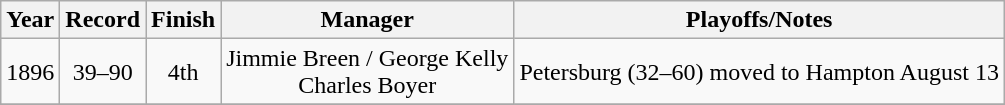<table class="wikitable" style="text-align:center">
<tr>
<th>Year</th>
<th>Record</th>
<th>Finish</th>
<th>Manager</th>
<th>Playoffs/Notes</th>
</tr>
<tr>
<td>1896</td>
<td>39–90</td>
<td>4th</td>
<td>Jimmie Breen / George Kelly <br> Charles Boyer</td>
<td>Petersburg (32–60) moved to Hampton August 13</td>
</tr>
<tr>
</tr>
</table>
